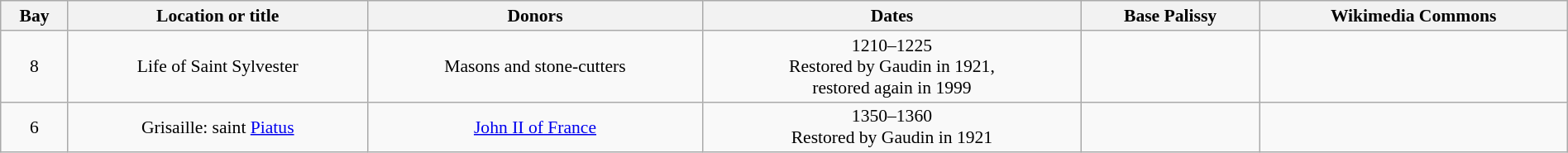<table class="wikitable" style="width:100%;text-align:center;font-size:90%;">
<tr>
<th>Bay</th>
<th>Location or title</th>
<th>Donors</th>
<th>Dates</th>
<th>Base Palissy</th>
<th>Wikimedia Commons</th>
</tr>
<tr>
<td>8</td>
<td>Life of Saint Sylvester</td>
<td>Masons and stone-cutters</td>
<td>1210–1225<br>Restored by Gaudin in 1921,<br> restored again in 1999</td>
<td></td>
<td></td>
</tr>
<tr>
<td>6</td>
<td>Grisaille: saint <a href='#'>Piatus</a></td>
<td><a href='#'>John II of France</a></td>
<td>1350–1360<br>Restored by Gaudin in 1921</td>
<td></td>
<td></td>
</tr>
</table>
